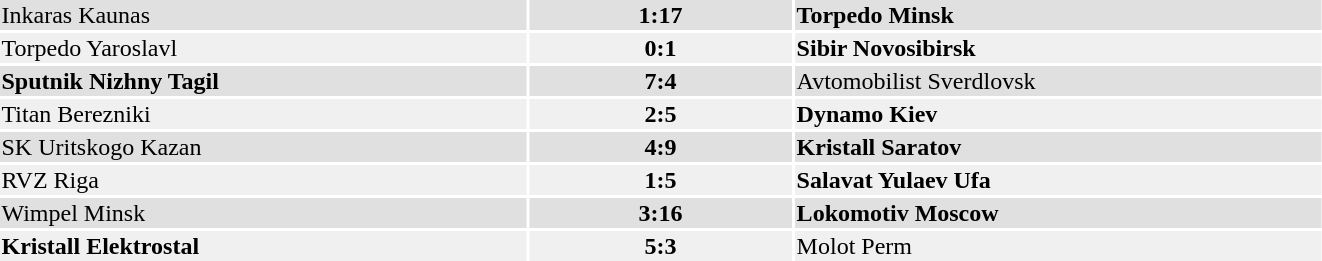<table width="70%">
<tr bgcolor="#e0e0e0">
<td style="width:40%;">Inkaras Kaunas</td>
<td style="width:20%;" align="center"><strong>1:17</strong></td>
<td style="width:40%;"><strong>Torpedo Minsk</strong></td>
</tr>
<tr bgcolor="#f0f0f0">
<td>Torpedo Yaroslavl</td>
<td align="center"><strong>0:1</strong></td>
<td><strong>Sibir Novosibirsk</strong></td>
</tr>
<tr bgcolor="#e0e0e0">
<td><strong>Sputnik Nizhny Tagil</strong></td>
<td align="center"><strong>7:4</strong></td>
<td>Avtomobilist Sverdlovsk</td>
</tr>
<tr bgcolor="#f0f0f0">
<td>Titan Berezniki</td>
<td align="center"><strong>2:5</strong></td>
<td><strong>Dynamo Kiev</strong></td>
</tr>
<tr bgcolor="#e0e0e0">
<td>SK Uritskogo Kazan</td>
<td align="center"><strong>4:9</strong></td>
<td><strong>Kristall Saratov</strong></td>
</tr>
<tr bgcolor="#f0f0f0">
<td>RVZ Riga</td>
<td align="center"><strong>1:5</strong></td>
<td><strong>Salavat Yulaev Ufa</strong></td>
</tr>
<tr bgcolor="#e0e0e0">
<td>Wimpel Minsk</td>
<td align="center"><strong>3:16</strong></td>
<td><strong>Lokomotiv Moscow</strong></td>
</tr>
<tr bgcolor="#f0f0f0">
<td><strong>Kristall Elektrostal</strong></td>
<td align="center"><strong>5:3</strong></td>
<td>Molot Perm</td>
</tr>
</table>
